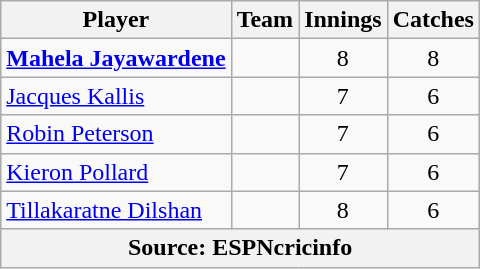<table class="wikitable sortable" style="text-align:center">
<tr>
<th class="unsortable">Player</th>
<th>Team</th>
<th>Innings</th>
<th>Catches</th>
</tr>
<tr>
<td style="text-align:left"><strong><a href='#'>Mahela Jayawardene</a></strong></td>
<td style="text-align:left"><strong></strong></td>
<td>8</td>
<td>8</td>
</tr>
<tr>
<td style="text-align:left"><a href='#'>Jacques Kallis</a></td>
<td style="text-align:left"></td>
<td>7</td>
<td>6</td>
</tr>
<tr>
<td style="text-align:left"><a href='#'>Robin Peterson</a></td>
<td style="text-align:left"></td>
<td>7</td>
<td>6</td>
</tr>
<tr>
<td style="text-align:left"><a href='#'>Kieron Pollard</a></td>
<td style="text-align:left"></td>
<td>7</td>
<td>6</td>
</tr>
<tr>
<td style="text-align:left"><a href='#'>Tillakaratne Dilshan</a></td>
<td style="text-align:left"></td>
<td>8</td>
<td>6</td>
</tr>
<tr>
<th colspan=4>Source: ESPNcricinfo </th>
</tr>
</table>
